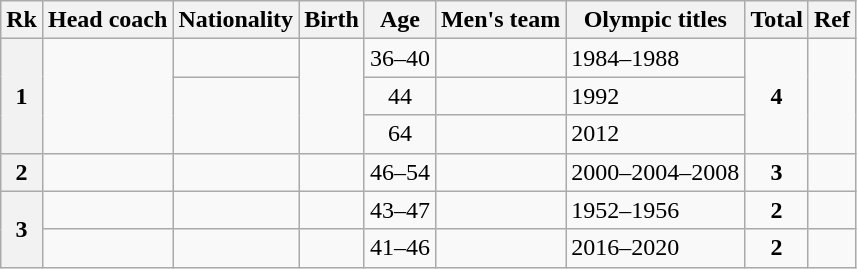<table class="wikitable sortable sticky-header" style="text-align: center; font-size: 100%; margin-left: 1em;">
<tr>
<th scope="col">Rk</th>
<th scope="col">Head coach</th>
<th scope="col">Nationality</th>
<th scope="col">Birth</th>
<th scope="col">Age</th>
<th scope="col">Men's team</th>
<th scope="col">Olympic titles</th>
<th scope="col">Total</th>
<th scope="col" class="unsortable">Ref</th>
</tr>
<tr>
<th scope="rowgroup" rowspan="3">1</th>
<td rowspan="3" style="text-align: left;"></td>
<td style="text-align: left;"></td>
<td rowspan="3"></td>
<td>36–40</td>
<td style="text-align: left;"></td>
<td style="text-align: left;">1984–1988</td>
<td rowspan="3"><strong>4</strong></td>
<td rowspan="3"><br><br></td>
</tr>
<tr>
<td rowspan="2" style="text-align: left;"></td>
<td>44</td>
<td style="text-align: left;"></td>
<td style="text-align: left;">1992</td>
</tr>
<tr>
<td>64</td>
<td style="text-align: left;"></td>
<td style="text-align: left;">2012</td>
</tr>
<tr>
<th scope="row">2</th>
<td style="text-align: left;"></td>
<td style="text-align: left;"></td>
<td></td>
<td>46–54</td>
<td style="text-align: left;"></td>
<td style="text-align: left;">2000–2004–2008</td>
<td><strong>3</strong></td>
<td></td>
</tr>
<tr>
<th scope="rowgroup" rowspan="2">3</th>
<td style="text-align: left;"></td>
<td style="text-align: left;"></td>
<td></td>
<td>43–47</td>
<td style="text-align: left;"></td>
<td style="text-align: left;">1952–1956</td>
<td><strong>2</strong></td>
<td></td>
</tr>
<tr>
<td style="text-align: left;"></td>
<td style="text-align: left;"></td>
<td></td>
<td>41–46</td>
<td style="text-align: left;"></td>
<td style="text-align: left;">2016–2020</td>
<td><strong>2</strong></td>
<td></td>
</tr>
</table>
